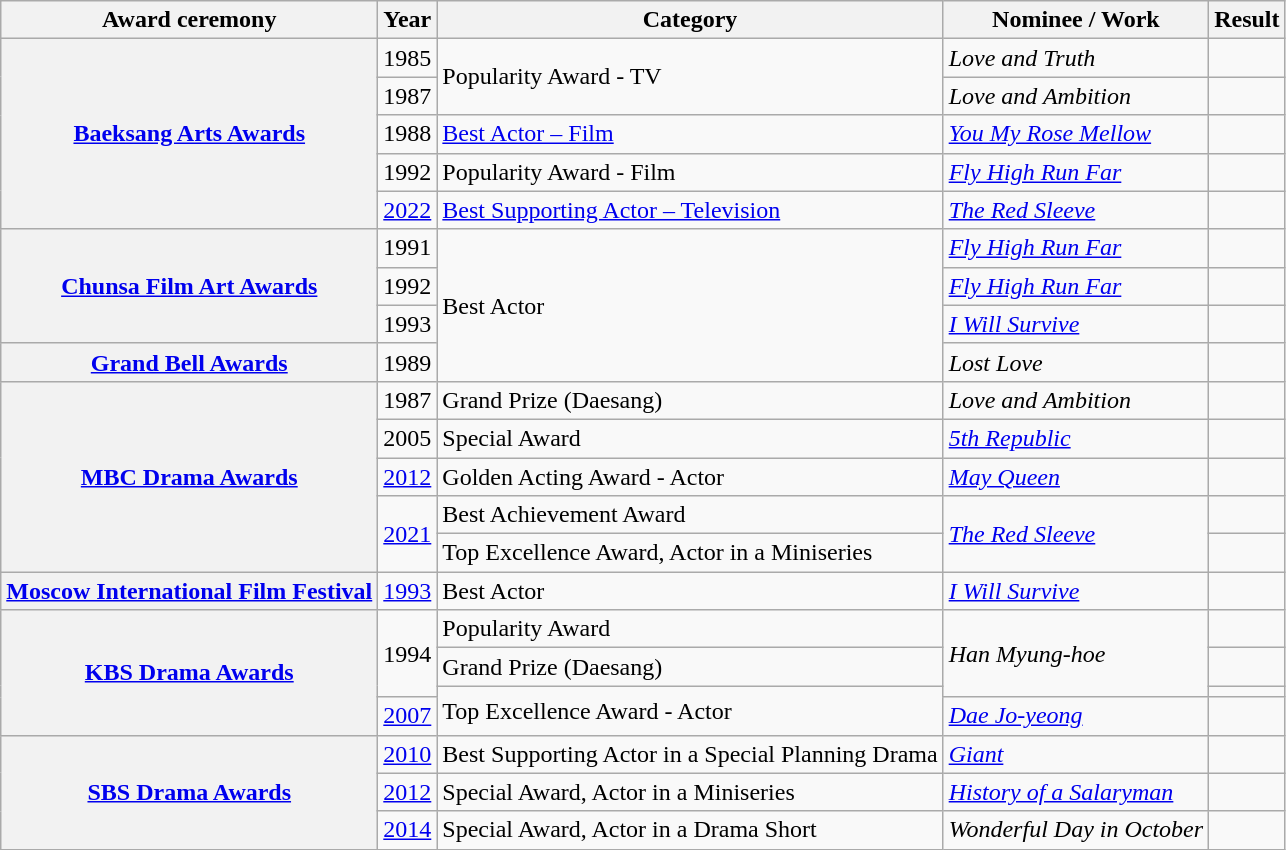<table class="wikitable plainrowheaders sortable">
<tr>
<th scope="col">Award ceremony</th>
<th scope="col">Year</th>
<th scope="col">Category</th>
<th scope="col">Nominee / Work</th>
<th scope="col">Result</th>
</tr>
<tr>
<th rowspan="5" scope="row"><a href='#'>Baeksang Arts Awards</a></th>
<td style="text-align:center">1985</td>
<td rowspan="2">Popularity Award - TV</td>
<td><em>Love and Truth</em></td>
<td></td>
</tr>
<tr>
<td style="text-align:center">1987</td>
<td><em>Love and Ambition</em></td>
<td></td>
</tr>
<tr>
<td style="text-align:center">1988</td>
<td><a href='#'>Best Actor – Film</a></td>
<td><em><a href='#'>You My Rose Mellow</a></em></td>
<td></td>
</tr>
<tr>
<td style="text-align:center">1992</td>
<td>Popularity Award - Film</td>
<td rowspan="1"><em><a href='#'>Fly High Run Far</a></em></td>
<td></td>
</tr>
<tr>
<td style="text-align:center"  rowspan="1"><a href='#'>2022</a></td>
<td><a href='#'>Best Supporting Actor – Television</a></td>
<td><em><a href='#'>The Red Sleeve</a></em></td>
<td></td>
</tr>
<tr>
<th rowspan="3"scope="row"><a href='#'>Chunsa Film Art Awards</a></th>
<td style="text-align:center">1991</td>
<td rowspan="4">Best Actor</td>
<td><em><a href='#'>Fly High Run Far</a></em></td>
<td></td>
</tr>
<tr>
<td style="text-align:center">1992</td>
<td><em><a href='#'>Fly High Run Far</a></em></td>
<td></td>
</tr>
<tr>
<td style="text-align:center">1993</td>
<td><em><a href='#'>I Will Survive</a></em></td>
<td></td>
</tr>
<tr>
<th scope="row"><a href='#'>Grand Bell Awards</a></th>
<td style="text-align:center">1989</td>
<td><em>Lost Love</em></td>
<td></td>
</tr>
<tr>
<th rowspan="5" scope="row"><a href='#'>MBC Drama Awards</a></th>
<td style="text-align:center">1987</td>
<td>Grand Prize (Daesang)</td>
<td><em>Love and Ambition</em></td>
<td></td>
</tr>
<tr>
<td style="text-align:center">2005</td>
<td>Special Award</td>
<td><em><a href='#'>5th Republic</a></em></td>
<td></td>
</tr>
<tr>
<td style="text-align:center"><a href='#'>2012</a></td>
<td>Golden Acting Award - Actor</td>
<td><em><a href='#'>May Queen</a></em></td>
<td></td>
</tr>
<tr>
<td style="text-align:center" rowspan=2><a href='#'>2021</a></td>
<td>Best Achievement Award</td>
<td rowspan=2><em><a href='#'>The Red Sleeve</a></em></td>
<td></td>
</tr>
<tr>
<td>Top Excellence Award, Actor in a Miniseries</td>
<td></td>
</tr>
<tr>
<th scope="row"><a href='#'>Moscow International Film Festival</a></th>
<td style="text-align:center"><a href='#'>1993</a></td>
<td>Best Actor</td>
<td><em><a href='#'>I Will Survive</a></em></td>
<td></td>
</tr>
<tr>
<th rowspan="4" scope="row"><a href='#'>KBS Drama Awards</a></th>
<td rowspan="3" style="text-align:center">1994</td>
<td>Popularity Award</td>
<td rowspan="3"><em>Han Myung-hoe</em></td>
<td></td>
</tr>
<tr>
<td>Grand Prize (Daesang)</td>
<td></td>
</tr>
<tr>
<td rowspan="2">Top Excellence Award - Actor</td>
<td></td>
</tr>
<tr>
<td style="text-align:center"><a href='#'>2007</a></td>
<td><em><a href='#'>Dae Jo-yeong</a></em></td>
<td></td>
</tr>
<tr>
<th rowspan="3" scope="row"><a href='#'>SBS Drama Awards</a></th>
<td style="text-align:center"><a href='#'>2010</a></td>
<td>Best Supporting Actor in a Special Planning Drama</td>
<td><em><a href='#'>Giant</a></em></td>
<td></td>
</tr>
<tr>
<td style="text-align:center"><a href='#'>2012</a></td>
<td>Special Award, Actor in a Miniseries</td>
<td><em><a href='#'>History of a Salaryman</a></em></td>
<td></td>
</tr>
<tr>
<td style="text-align:center"><a href='#'>2014</a></td>
<td>Special Award, Actor in a Drama Short</td>
<td><em>Wonderful Day in October</em></td>
<td></td>
</tr>
</table>
